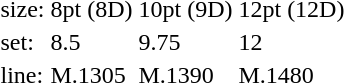<table style="margin-left:40px;">
<tr>
<td>size:</td>
<td>8pt (8D)</td>
<td>10pt (9D)</td>
<td>12pt (12D)</td>
</tr>
<tr>
<td>set:</td>
<td>8.5</td>
<td>9.75</td>
<td>12</td>
</tr>
<tr>
<td>line:</td>
<td>M.1305</td>
<td>M.1390</td>
<td>M.1480</td>
</tr>
</table>
